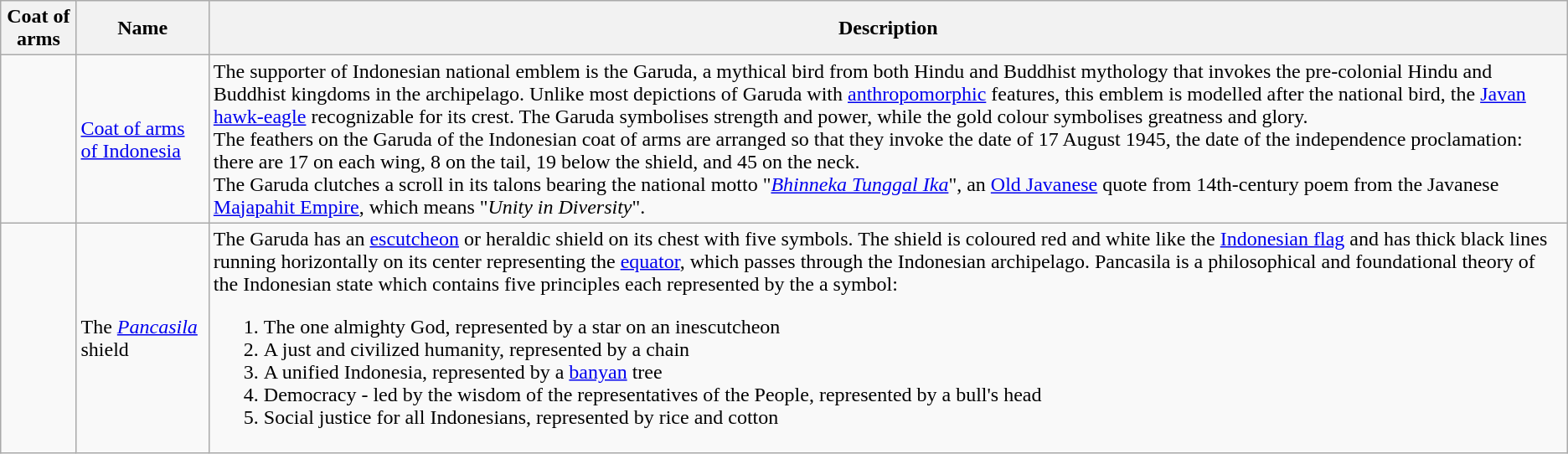<table class="wikitable">
<tr>
<th>Coat of arms</th>
<th>Name</th>
<th>Description</th>
</tr>
<tr>
<td></td>
<td><a href='#'>Coat of arms of Indonesia</a></td>
<td>The supporter of Indonesian national emblem is the Garuda, a mythical bird from both Hindu and Buddhist mythology that invokes the pre-colonial Hindu and Buddhist kingdoms in the archipelago. Unlike most depictions of Garuda with <a href='#'>anthropomorphic</a> features, this emblem is modelled after the national bird, the <a href='#'>Javan hawk-eagle</a> recognizable for its crest. The Garuda symbolises strength and power, while the gold colour symbolises greatness and glory.<br>The feathers on the Garuda of the Indonesian coat of arms are arranged so that they invoke the date of 17 August 1945, the date of the independence proclamation: there are 17 on each wing, 8 on the tail, 19 below the shield, and 45 on the neck.<br>The Garuda clutches a scroll in its talons bearing the national motto "<em><a href='#'>Bhinneka Tunggal Ika</a></em>", an <a href='#'>Old Javanese</a> quote from 14th-century poem from the Javanese <a href='#'>Majapahit Empire</a>, which means "<em>Unity in Diversity</em>".</td>
</tr>
<tr>
<td></td>
<td>The <a href='#'><em>Pancasila</em></a> shield</td>
<td>The Garuda has an <a href='#'>escutcheon</a> or heraldic shield on its chest with five symbols. The shield is coloured red and white like the <a href='#'>Indonesian flag</a> and has thick black lines running horizontally on its center representing the <a href='#'>equator</a>, which passes through the Indonesian archipelago. Pancasila is a philosophical and foundational theory of the Indonesian state which contains five principles each represented by the a symbol:<br><ol><li>The one almighty God, represented by a star on an inescutcheon</li><li>A just and civilized humanity, represented by a chain</li><li>A unified Indonesia, represented by a <a href='#'>banyan</a> tree</li><li>Democracy - led by the wisdom of the representatives of the People, represented by a bull's head</li><li>Social justice for all Indonesians, represented by rice and cotton</li></ol></td>
</tr>
</table>
